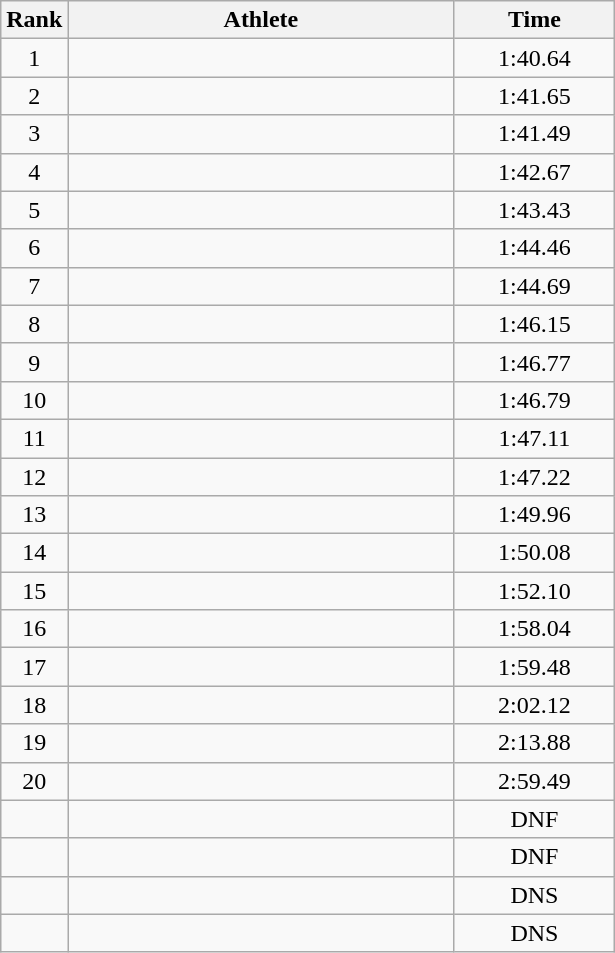<table class="wikitable" style="text-align:center;">
<tr>
<th width=25>Rank</th>
<th width=250>Athlete</th>
<th width=100>Time</th>
</tr>
<tr>
<td>1</td>
<td align="left"></td>
<td>1:40.64</td>
</tr>
<tr>
<td>2</td>
<td align="left"></td>
<td>1:41.65</td>
</tr>
<tr>
<td>3</td>
<td align="left"></td>
<td>1:41.49</td>
</tr>
<tr>
<td>4</td>
<td align="left"></td>
<td>1:42.67</td>
</tr>
<tr>
<td>5</td>
<td align="left"></td>
<td>1:43.43</td>
</tr>
<tr>
<td>6</td>
<td align="left"></td>
<td>1:44.46</td>
</tr>
<tr>
<td>7</td>
<td align="left"></td>
<td>1:44.69</td>
</tr>
<tr>
<td>8</td>
<td align="left"></td>
<td>1:46.15</td>
</tr>
<tr>
<td>9</td>
<td align="left"></td>
<td>1:46.77</td>
</tr>
<tr>
<td>10</td>
<td align="left"></td>
<td>1:46.79</td>
</tr>
<tr>
<td>11</td>
<td align="left"></td>
<td>1:47.11</td>
</tr>
<tr>
<td>12</td>
<td align="left"></td>
<td>1:47.22</td>
</tr>
<tr>
<td>13</td>
<td align="left"></td>
<td>1:49.96</td>
</tr>
<tr>
<td>14</td>
<td align="left"></td>
<td>1:50.08</td>
</tr>
<tr>
<td>15</td>
<td align="left"></td>
<td>1:52.10</td>
</tr>
<tr>
<td>16</td>
<td align="left"></td>
<td>1:58.04</td>
</tr>
<tr>
<td>17</td>
<td align="left"></td>
<td>1:59.48</td>
</tr>
<tr>
<td>18</td>
<td align="left"></td>
<td>2:02.12</td>
</tr>
<tr>
<td>19</td>
<td align="left"></td>
<td>2:13.88</td>
</tr>
<tr>
<td>20</td>
<td align="left"></td>
<td>2:59.49</td>
</tr>
<tr>
<td></td>
<td align="left"></td>
<td>DNF</td>
</tr>
<tr>
<td></td>
<td align="left"></td>
<td>DNF</td>
</tr>
<tr>
<td></td>
<td align="left"></td>
<td>DNS</td>
</tr>
<tr>
<td></td>
<td align="left"></td>
<td>DNS</td>
</tr>
</table>
